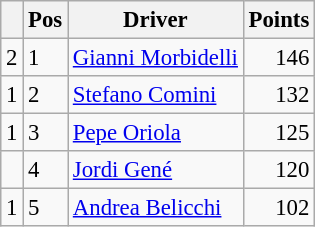<table class="wikitable" style="font-size: 95%;">
<tr>
<th></th>
<th>Pos</th>
<th>Driver</th>
<th>Points</th>
</tr>
<tr>
<td align="left"> 2</td>
<td>1</td>
<td> <a href='#'>Gianni Morbidelli</a></td>
<td align="right">146</td>
</tr>
<tr>
<td align="left"> 1</td>
<td>2</td>
<td> <a href='#'>Stefano Comini</a></td>
<td align="right">132</td>
</tr>
<tr>
<td align="left"> 1</td>
<td>3</td>
<td> <a href='#'>Pepe Oriola</a></td>
<td align="right">125</td>
</tr>
<tr>
<td align="left"></td>
<td>4</td>
<td> <a href='#'>Jordi Gené</a></td>
<td align="right">120</td>
</tr>
<tr>
<td align="left"> 1</td>
<td>5</td>
<td> <a href='#'>Andrea Belicchi</a></td>
<td align="right">102</td>
</tr>
</table>
